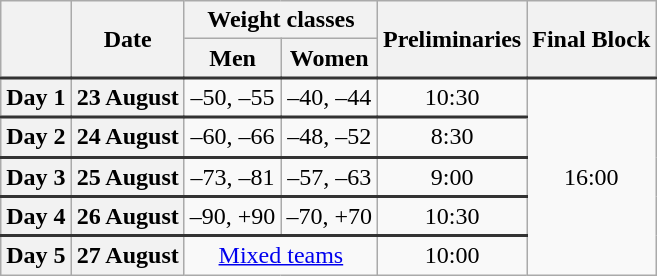<table class=wikitable style="text-align:center;">
<tr>
<th rowspan=2></th>
<th rowspan=2>Date</th>
<th colspan=2>Weight classes</th>
<th rowspan=2>Preliminaries</th>
<th rowspan=2>Final Block</th>
</tr>
<tr>
<th>Men</th>
<th>Women</th>
</tr>
<tr style="border-top: 2px solid #333333;">
<th>Day 1</th>
<th>23 August</th>
<td>–50, –55</td>
<td>–40, –44</td>
<td>10:30</td>
<td rowspan=5>16:00</td>
</tr>
<tr style="border-top: 2px solid #333333;">
<th>Day 2</th>
<th>24 August</th>
<td>–60, –66</td>
<td>–48, –52</td>
<td>8:30</td>
</tr>
<tr style="border-top: 2px solid #333333;">
<th>Day 3</th>
<th>25 August</th>
<td>–73, –81</td>
<td>–57, –63</td>
<td>9:00</td>
</tr>
<tr style="border-top: 2px solid #333333;">
<th>Day 4</th>
<th>26 August</th>
<td>–90, +90</td>
<td>–70, +70</td>
<td>10:30</td>
</tr>
<tr style="border-top: 2px solid #333333;">
<th>Day 5</th>
<th>27 August</th>
<td colspan=2><a href='#'>Mixed teams</a></td>
<td>10:00</td>
</tr>
</table>
